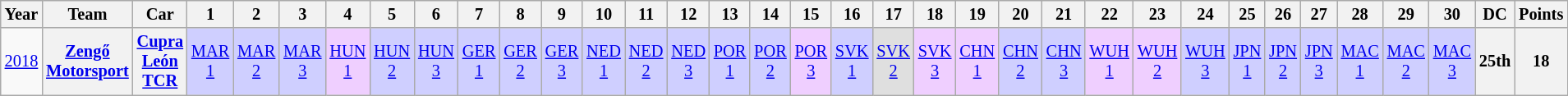<table class="wikitable" style="text-align:center; font-size:85%">
<tr>
<th>Year</th>
<th>Team</th>
<th>Car</th>
<th>1</th>
<th>2</th>
<th>3</th>
<th>4</th>
<th>5</th>
<th>6</th>
<th>7</th>
<th>8</th>
<th>9</th>
<th>10</th>
<th>11</th>
<th>12</th>
<th>13</th>
<th>14</th>
<th>15</th>
<th>16</th>
<th>17</th>
<th>18</th>
<th>19</th>
<th>20</th>
<th>21</th>
<th>22</th>
<th>23</th>
<th>24</th>
<th>25</th>
<th>26</th>
<th>27</th>
<th>28</th>
<th>29</th>
<th>30</th>
<th>DC</th>
<th>Points</th>
</tr>
<tr>
<td><a href='#'>2018</a></td>
<th><a href='#'>Zengő Motorsport</a></th>
<th><a href='#'>Cupra León TCR</a></th>
<td style="background:#CFCFFF;"><a href='#'>MAR<br>1</a><br></td>
<td style="background:#CFCFFF;"><a href='#'>MAR<br>2</a><br></td>
<td style="background:#CFCFFF;"><a href='#'>MAR<br>3</a><br></td>
<td style="background:#EFCFFF;"><a href='#'>HUN<br>1</a><br></td>
<td style="background:#CFCFFF;"><a href='#'>HUN<br>2</a><br></td>
<td style="background:#CFCFFF;"><a href='#'>HUN<br>3</a><br></td>
<td style="background:#CFCFFF;"><a href='#'>GER<br>1</a><br></td>
<td style="background:#CFCFFF;"><a href='#'>GER<br>2</a><br></td>
<td style="background:#CFCFFF;"><a href='#'>GER<br>3</a><br></td>
<td style="background:#CFCFFF;"><a href='#'>NED<br>1</a><br></td>
<td style="background:#CFCFFF;"><a href='#'>NED<br>2</a><br></td>
<td style="background:#CFCFFF;"><a href='#'>NED<br>3</a><br></td>
<td style="background:#CFCFFF;"><a href='#'>POR<br>1</a><br></td>
<td style="background:#CFCFFF;"><a href='#'>POR<br>2</a><br></td>
<td style="background:#EFCFFF;"><a href='#'>POR<br>3</a><br></td>
<td style="background:#CFCFFF;"><a href='#'>SVK<br>1</a><br></td>
<td style="background:#DFDFDF;"><a href='#'>SVK<br>2</a><br></td>
<td style="background:#EFCFFF;"><a href='#'>SVK<br>3</a><br></td>
<td style="background:#EFCFFF;"><a href='#'>CHN<br>1</a><br></td>
<td style="background:#CFCFFF;"><a href='#'>CHN<br>2</a><br></td>
<td style="background:#CFCFFF;"><a href='#'>CHN<br>3</a><br></td>
<td style="background:#EFCFFF;"><a href='#'>WUH<br>1</a><br></td>
<td style="background:#EFCFFF;"><a href='#'>WUH<br>2</a><br></td>
<td style="background:#CFCFFF;"><a href='#'>WUH<br>3</a><br></td>
<td style="background:#CFCFFF;"><a href='#'>JPN<br>1</a><br></td>
<td style="background:#CFCFFF;"><a href='#'>JPN<br>2</a><br></td>
<td style="background:#CFCFFF;"><a href='#'>JPN<br>3</a><br></td>
<td style="background:#CFCFFF;"><a href='#'>MAC<br>1</a><br></td>
<td style="background:#CFCFFF;"><a href='#'>MAC<br>2</a><br></td>
<td style="background:#CFCFFF;"><a href='#'>MAC<br>3</a><br></td>
<th>25th</th>
<th>18</th>
</tr>
</table>
